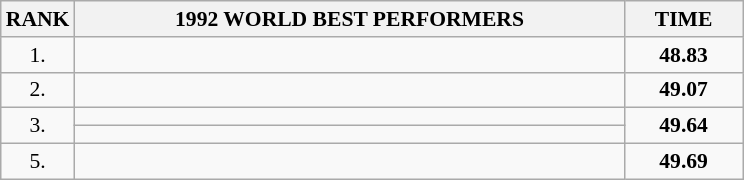<table class="wikitable" style="border-collapse: collapse; font-size: 90%;">
<tr>
<th>RANK</th>
<th align="center" style="width: 25em">1992 WORLD BEST PERFORMERS</th>
<th align="center" style="width: 5em">TIME</th>
</tr>
<tr>
<td align="center">1.</td>
<td></td>
<td align="center"><strong>48.83</strong></td>
</tr>
<tr>
<td align="center">2.</td>
<td></td>
<td align="center"><strong>49.07</strong></td>
</tr>
<tr>
<td rowspan=2 align="center">3.</td>
<td></td>
<td rowspan=2 align="center"><strong>49.64</strong></td>
</tr>
<tr>
<td></td>
</tr>
<tr>
<td align="center">5.</td>
<td></td>
<td align="center"><strong>49.69</strong></td>
</tr>
</table>
